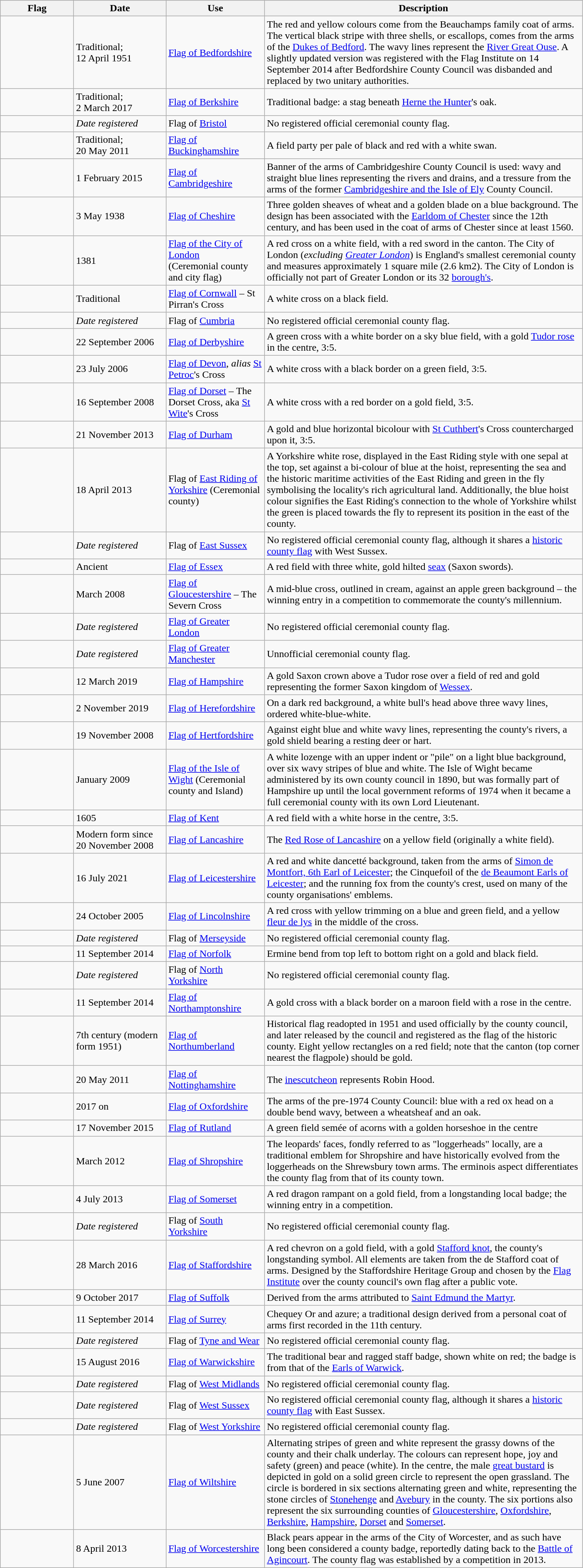<table class="wikitable">
<tr style="background:#efefef;">
<th style="width:110px;">Flag</th>
<th style="width:140px;">Date</th>
<th style="width:150px;">Use</th>
<th style="width:500px;">Description</th>
</tr>
<tr>
<td></td>
<td>Traditional; <br> 12 April 1951</td>
<td><a href='#'>Flag of Bedfordshire</a> </td>
<td>The red and yellow colours come from the Beauchamps family coat of arms. The vertical black stripe with three shells, or escallops, comes from the arms of the <a href='#'>Dukes of Bedford</a>. The wavy lines represent the <a href='#'>River Great Ouse</a>. A slightly updated version was registered with the Flag Institute on 14 September 2014 after Bedfordshire County Council was disbanded and replaced by two unitary authorities.</td>
</tr>
<tr>
<td></td>
<td>Traditional;  <br> 2 March 2017</td>
<td><a href='#'>Flag of Berkshire</a></td>
<td>Traditional badge: a stag beneath <a href='#'>Herne the Hunter</a>'s oak.</td>
</tr>
<tr>
<td></td>
<td><em>Date registered</em></td>
<td>Flag of <a href='#'>Bristol</a></td>
<td>No registered official ceremonial county flag.</td>
</tr>
<tr>
<td></td>
<td>Traditional; <br>  20 May 2011</td>
<td><a href='#'>Flag of Buckinghamshire</a></td>
<td>A field party per pale of black and red with a white swan.</td>
</tr>
<tr>
<td></td>
<td>1 February 2015</td>
<td><a href='#'>Flag of Cambridgeshire</a></td>
<td>Banner of the arms of Cambridgeshire County Council is used: wavy and straight blue lines representing the rivers and drains, and a tressure from the arms of the former <a href='#'>Cambridgeshire and the Isle of Ely</a> County Council.</td>
</tr>
<tr>
<td></td>
<td>3 May 1938</td>
<td><a href='#'>Flag of Cheshire</a></td>
<td>Three golden sheaves of wheat and a golden blade on a blue background. The design has been associated with the <a href='#'>Earldom of Chester</a> since the 12th century, and has been used in the coat of arms of Chester since at least 1560.</td>
</tr>
<tr>
<td></td>
<td>1381</td>
<td><a href='#'>Flag of the City of London</a><br>(Ceremonial county and city flag)</td>
<td>A red cross on a white field, with a red sword in the canton. The City of London (<em>excluding <a href='#'>Greater London</a></em>) is England's smallest ceremonial county and measures approximately 1 square mile (2.6 km2). The City of London is officially not part of Greater London or its 32 <a href='#'>borough's</a>.</td>
</tr>
<tr>
<td></td>
<td>Traditional</td>
<td><a href='#'>Flag of Cornwall</a> – St Pirran's Cross</td>
<td>A white cross on a black field.</td>
</tr>
<tr>
<td></td>
<td><em>Date registered</em></td>
<td>Flag of <a href='#'>Cumbria</a></td>
<td>No registered official ceremonial county flag.</td>
</tr>
<tr>
<td></td>
<td>22 September 2006</td>
<td><a href='#'>Flag of Derbyshire</a> <br></td>
<td>A green cross with a white border on a sky blue field, with a gold <a href='#'>Tudor rose</a> in the centre, 3:5.</td>
</tr>
<tr>
<td></td>
<td>23 July 2006</td>
<td><a href='#'>Flag of Devon</a>, <em>alias</em> <a href='#'>St Petroc</a>'s Cross <br></td>
<td>A white cross with a black border on a green field, 3:5.</td>
</tr>
<tr>
<td></td>
<td>16 September 2008</td>
<td><a href='#'>Flag of Dorset</a> – The Dorset Cross, aka <a href='#'>St Wite</a>'s Cross  <br></td>
<td>A white cross with a red border on a gold field, 3:5.</td>
</tr>
<tr>
<td></td>
<td>21 November 2013</td>
<td><a href='#'>Flag of Durham</a></td>
<td>A gold and blue horizontal bicolour with <a href='#'>St Cuthbert</a>'s Cross countercharged upon it, 3:5.</td>
</tr>
<tr>
<td></td>
<td>18 April 2013</td>
<td>Flag of <a href='#'>East Riding of Yorkshire</a> (Ceremonial county)</td>
<td>A Yorkshire white rose, displayed in the East Riding style with one sepal at the top, set against a bi-colour of blue at the hoist, representing the sea and the historic maritime activities of the East Riding and green in the fly symbolising the locality's rich agricultural land. Additionally, the blue hoist colour signifies the East Riding's connection to the whole of Yorkshire whilst the green is placed towards the fly to represent its position in the east of the county.</td>
</tr>
<tr>
<td></td>
<td><em>Date registered</em></td>
<td>Flag of <a href='#'>East Sussex</a></td>
<td>No registered official ceremonial county flag, although it shares a <a href='#'>historic county flag</a> with West Sussex.</td>
</tr>
<tr>
<td></td>
<td>Ancient</td>
<td><a href='#'>Flag of Essex</a> <br></td>
<td>A red field with three white, gold hilted <a href='#'>seax</a> (Saxon swords).</td>
</tr>
<tr>
<td></td>
<td>March 2008</td>
<td><a href='#'>Flag of Gloucestershire</a> – The Severn Cross <br></td>
<td>A mid-blue cross, outlined in cream, against an apple green background – the winning entry in a competition to commemorate the county's millennium.</td>
</tr>
<tr>
<td></td>
<td><em>Date registered</em></td>
<td><a href='#'>Flag of Greater London</a></td>
<td>No registered official ceremonial county flag.</td>
</tr>
<tr>
<td></td>
<td><em>Date registered</em></td>
<td><a href='#'>Flag of Greater Manchester</a></td>
<td>Unnofficial ceremonial county flag.</td>
</tr>
<tr>
<td></td>
<td>12 March 2019</td>
<td><a href='#'>Flag of Hampshire</a></td>
<td>A gold Saxon crown above a Tudor rose over a field of red and gold representing the former Saxon kingdom of <a href='#'>Wessex</a>.</td>
</tr>
<tr>
<td></td>
<td>2 November 2019</td>
<td><a href='#'>Flag of Herefordshire</a></td>
<td>On a dark red background, a white bull's head above three wavy lines, ordered white-blue-white.</td>
</tr>
<tr>
<td></td>
<td>19 November 2008</td>
<td><a href='#'>Flag of Hertfordshire</a> </td>
<td>Against eight blue and white wavy lines, representing the county's rivers, a gold shield bearing a resting deer or hart.</td>
</tr>
<tr>
<td></td>
<td>January 2009</td>
<td><a href='#'>Flag of the Isle of Wight</a> (Ceremonial county and Island) </td>
<td>A white lozenge with an upper indent or "pile" on a light blue background, over six wavy stripes of blue and white. The Isle of Wight became administered by its own county council in 1890, but was formally part of Hampshire up until the local government reforms of 1974 when it became a full ceremonial county with its own Lord Lieutenant.</td>
</tr>
<tr>
<td></td>
<td>1605</td>
<td><a href='#'>Flag of Kent</a> <br></td>
<td>A red field with a white horse in the centre, 3:5.</td>
</tr>
<tr>
<td></td>
<td>Modern form since 20 November 2008</td>
<td><a href='#'>Flag of Lancashire</a> <br></td>
<td>The <a href='#'>Red Rose of Lancashire</a> on a yellow field (originally a white field).</td>
</tr>
<tr>
<td></td>
<td>16 July 2021</td>
<td><a href='#'>Flag of Leicestershire</a> <br></td>
<td>A red and white dancetté background, taken from the arms of <a href='#'>Simon de Montfort, 6th Earl of Leicester</a>; the Cinquefoil of the <a href='#'>de Beaumont Earls of Leicester</a>; and the running fox from the county's crest, used on many of the county organisations' emblems.</td>
</tr>
<tr>
<td></td>
<td>24 October 2005</td>
<td><a href='#'>Flag of Lincolnshire</a> <br></td>
<td>A red cross with yellow trimming on a blue and green field, and a yellow <a href='#'>fleur de lys</a> in the middle of the cross.</td>
</tr>
<tr>
<td></td>
<td><em>Date registered</em></td>
<td>Flag of <a href='#'>Merseyside</a></td>
<td>No registered official ceremonial county flag.</td>
</tr>
<tr>
<td></td>
<td>11 September 2014</td>
<td><a href='#'>Flag of Norfolk</a></td>
<td>Ermine bend from top left to bottom right on a gold and black field.</td>
</tr>
<tr>
<td></td>
<td><em>Date registered</em></td>
<td>Flag of <a href='#'>North Yorkshire</a></td>
<td>No registered official ceremonial county flag.</td>
</tr>
<tr>
<td></td>
<td>11 September 2014</td>
<td><a href='#'>Flag of Northamptonshire</a></td>
<td>A gold cross with a black border on a maroon field with a rose in the centre.</td>
</tr>
<tr>
<td></td>
<td>7th century (modern form 1951)</td>
<td><a href='#'>Flag of Northumberland</a> </td>
<td>Historical flag readopted in 1951 and used officially by the county council, and later released by the council and registered as the flag of the historic county. Eight yellow rectangles on a red field; note that the canton (top corner nearest the flagpole) should be gold.</td>
</tr>
<tr>
<td></td>
<td>20 May 2011</td>
<td><a href='#'>Flag of Nottinghamshire</a></td>
<td>The <a href='#'>inescutcheon</a> represents Robin Hood.</td>
</tr>
<tr>
<td></td>
<td>2017 on</td>
<td><a href='#'>Flag of Oxfordshire</a></td>
<td>The arms of the pre-1974 County Council: blue with a red ox head on a double bend wavy, between a wheatsheaf and an oak. </td>
</tr>
<tr>
<td></td>
<td>17 November 2015</td>
<td><a href='#'>Flag of Rutland</a> </td>
<td>A green field semée of acorns with a golden horseshoe in the centre</td>
</tr>
<tr>
<td></td>
<td>March 2012</td>
<td><a href='#'>Flag of Shropshire</a></td>
<td>The leopards' faces, fondly referred to as "loggerheads" locally, are a traditional emblem for Shropshire and have historically evolved from the loggerheads on the Shrewsbury town arms. The erminois aspect differentiates the county flag from that of its county town.</td>
</tr>
<tr>
<td></td>
<td>4 July 2013</td>
<td><a href='#'>Flag of Somerset</a></td>
<td>A red dragon rampant on a gold field, from a longstanding local badge; the winning entry in a competition.</td>
</tr>
<tr>
<td></td>
<td><em>Date registered</em></td>
<td>Flag of <a href='#'>South Yorkshire</a></td>
<td>No registered official ceremonial county flag.</td>
</tr>
<tr>
<td></td>
<td>28 March 2016</td>
<td><a href='#'>Flag of Staffordshire</a></td>
<td>A red chevron on a gold field, with a gold <a href='#'>Stafford knot</a>, the county's longstanding symbol. All elements are taken from the de Stafford coat of arms. Designed by the Staffordshire Heritage Group and chosen by the <a href='#'>Flag Institute</a> over the county council's own flag after a public vote.</td>
</tr>
<tr>
<td></td>
<td>9 October 2017</td>
<td><a href='#'>Flag of Suffolk</a></td>
<td>Derived from the arms attributed to <a href='#'>Saint Edmund the Martyr</a>.</td>
</tr>
<tr>
<td></td>
<td>11 September 2014</td>
<td><a href='#'>Flag of Surrey</a></td>
<td>Chequey Or and azure; a traditional design derived from a personal coat of arms first recorded in the 11th century.</td>
</tr>
<tr>
<td></td>
<td><em>Date registered</em></td>
<td>Flag of <a href='#'>Tyne and Wear</a></td>
<td>No registered official ceremonial county flag.</td>
</tr>
<tr>
<td></td>
<td>15 August 2016</td>
<td><a href='#'>Flag of Warwickshire</a></td>
<td>The traditional bear and ragged staff badge, shown white on red; the badge is from that of the <a href='#'>Earls of Warwick</a>.</td>
</tr>
<tr>
<td></td>
<td><em>Date registered</em></td>
<td>Flag of <a href='#'>West Midlands</a></td>
<td>No registered official ceremonial county flag.</td>
</tr>
<tr>
<td></td>
<td><em>Date registered</em></td>
<td>Flag of <a href='#'>West Sussex</a></td>
<td>No registered official ceremonial county flag, although it shares a <a href='#'>historic county flag</a> with East Sussex.</td>
</tr>
<tr>
<td></td>
<td><em>Date registered</em></td>
<td>Flag of <a href='#'>West Yorkshire</a></td>
<td>No registered official ceremonial county flag.</td>
</tr>
<tr>
<td></td>
<td>5 June 2007</td>
<td><a href='#'>Flag of Wiltshire</a></td>
<td>Alternating stripes of green and white represent the grassy downs of the county and their chalk underlay. The colours can represent hope, joy and safety (green) and peace (white). In the centre, the male <a href='#'>great bustard</a> is depicted in gold on a solid green circle to represent the open grassland. The circle is bordered in six sections alternating green and white, representing the stone circles of <a href='#'>Stonehenge</a> and <a href='#'>Avebury</a> in the county. The six portions also represent the six surrounding counties of <a href='#'>Gloucestershire</a>, <a href='#'>Oxfordshire</a>, <a href='#'>Berkshire</a>, <a href='#'>Hampshire</a>, <a href='#'>Dorset</a> and <a href='#'>Somerset</a>.</td>
</tr>
<tr>
<td></td>
<td>8 April 2013</td>
<td><a href='#'>Flag of Worcestershire</a></td>
<td>Black pears appear in the arms of the City of Worcester, and as such have long been considered a county badge, reportedly dating back to the <a href='#'>Battle of Agincourt</a>. The county flag was established by a competition in 2013.</td>
</tr>
</table>
